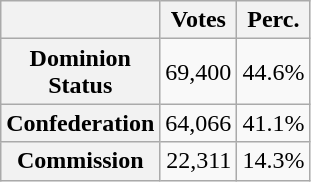<table class="wikitable">
<tr>
<th width="3"></th>
<th>Votes</th>
<th>Perc.</th>
</tr>
<tr>
<th>Dominion Status</th>
<td align="right">69,400</td>
<td align="right">44.6%</td>
</tr>
<tr>
<th>Confederation</th>
<td align="right">64,066</td>
<td align="right">41.1%</td>
</tr>
<tr>
<th>Commission</th>
<td align="right">22,311</td>
<td align="right">14.3%</td>
</tr>
</table>
